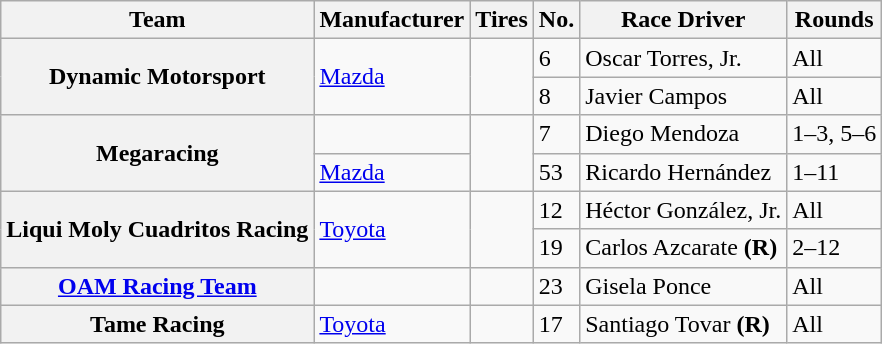<table class="wikitable">
<tr>
<th>Team</th>
<th>Manufacturer</th>
<th>Tires</th>
<th>No.</th>
<th>Race Driver</th>
<th>Rounds</th>
</tr>
<tr>
<th rowspan=2>Dynamic Motorsport</th>
<td rowspan=2><a href='#'>Mazda</a></td>
<td rowspan=2 align="center"></td>
<td>6</td>
<td>Oscar Torres, Jr.</td>
<td>All</td>
</tr>
<tr>
<td>8</td>
<td>Javier Campos</td>
<td>All</td>
</tr>
<tr>
<th rowspan=2>Megaracing</th>
<td></td>
<td rowspan=2 align="center"></td>
<td>7</td>
<td>Diego Mendoza</td>
<td>1–3, 5–6</td>
</tr>
<tr>
<td><a href='#'>Mazda</a></td>
<td>53</td>
<td>Ricardo Hernández</td>
<td>1–11</td>
</tr>
<tr>
<th rowspan=2>Liqui Moly Cuadritos Racing</th>
<td rowspan=2><a href='#'>Toyota</a></td>
<td rowspan=2 align="center"></td>
<td>12</td>
<td>Héctor González, Jr.</td>
<td>All</td>
</tr>
<tr>
<td>19</td>
<td>Carlos Azcarate <strong>(R)</strong></td>
<td>2–12</td>
</tr>
<tr>
<th><a href='#'>OAM Racing Team</a></th>
<td></td>
<td align="center"></td>
<td>23</td>
<td>Gisela Ponce</td>
<td>All</td>
</tr>
<tr>
<th>Tame Racing</th>
<td><a href='#'>Toyota</a></td>
<td align="center"></td>
<td>17</td>
<td>Santiago Tovar <strong>(R)</strong></td>
<td>All</td>
</tr>
</table>
